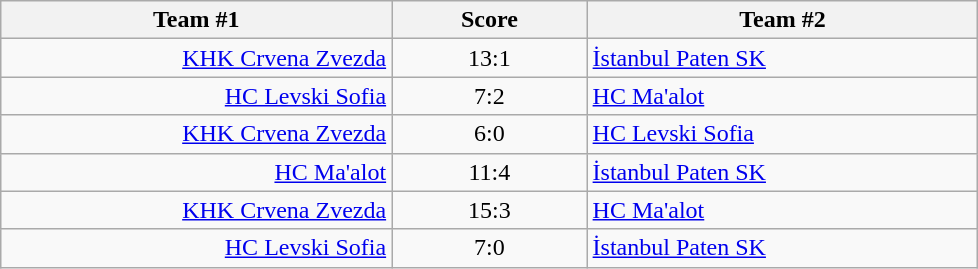<table class="wikitable" style="text-align: center;">
<tr>
<th width=22%>Team #1</th>
<th width=11%>Score</th>
<th width=22%>Team #2</th>
</tr>
<tr>
<td style="text-align: right;"><a href='#'>KHK Crvena Zvezda</a> </td>
<td>13:1</td>
<td style="text-align: left;"> <a href='#'>İstanbul Paten SK</a></td>
</tr>
<tr>
<td style="text-align: right;"><a href='#'>HC Levski Sofia</a> </td>
<td>7:2</td>
<td style="text-align: left;"> <a href='#'>HC Ma'alot</a></td>
</tr>
<tr>
<td style="text-align: right;"><a href='#'>KHK Crvena Zvezda</a> </td>
<td>6:0</td>
<td style="text-align: left;"> <a href='#'>HC Levski Sofia</a></td>
</tr>
<tr>
<td style="text-align: right;"><a href='#'>HC Ma'alot</a> </td>
<td>11:4</td>
<td style="text-align: left;"> <a href='#'>İstanbul Paten SK</a></td>
</tr>
<tr>
<td style="text-align: right;"><a href='#'>KHK Crvena Zvezda</a> </td>
<td>15:3</td>
<td style="text-align: left;"> <a href='#'>HC Ma'alot</a></td>
</tr>
<tr>
<td style="text-align: right;"><a href='#'>HC Levski Sofia</a> </td>
<td>7:0</td>
<td style="text-align: left;"> <a href='#'>İstanbul Paten SK</a></td>
</tr>
</table>
